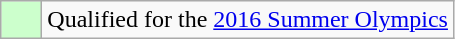<table class="wikitable">
<tr>
<td style="background: #ccffcc;width:20px"></td>
<td>Qualified for the <a href='#'>2016 Summer Olympics</a></td>
</tr>
</table>
